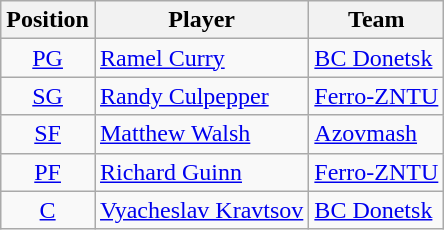<table class="wikitable sortable" style="text-align: center;">
<tr>
<th align="center">Position</th>
<th align="center">Player</th>
<th align="center">Team</th>
</tr>
<tr>
<td><a href='#'>PG</a></td>
<td align="left"> <a href='#'>Ramel Curry</a></td>
<td align="left"><a href='#'>BC Donetsk</a></td>
</tr>
<tr>
<td><a href='#'>SG</a></td>
<td align="left"> <a href='#'>Randy Culpepper</a></td>
<td align="left"><a href='#'>Ferro-ZNTU</a></td>
</tr>
<tr>
<td><a href='#'>SF</a></td>
<td align="left"> <a href='#'>Matthew Walsh</a></td>
<td align="left"><a href='#'>Azovmash</a></td>
</tr>
<tr>
<td><a href='#'>PF</a></td>
<td align="left"> <a href='#'>Richard Guinn</a></td>
<td align="left"><a href='#'>Ferro-ZNTU</a></td>
</tr>
<tr>
<td><a href='#'>C</a></td>
<td align="left"> <a href='#'>Vyacheslav Kravtsov</a></td>
<td align="left"><a href='#'>BC Donetsk</a></td>
</tr>
</table>
